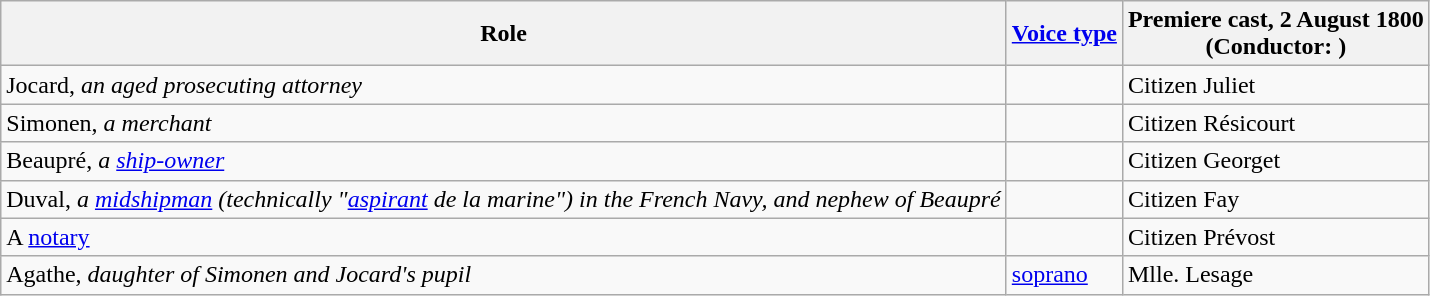<table class="wikitable">
<tr>
<th>Role</th>
<th><a href='#'>Voice type</a></th>
<th>Premiere cast, 2 August 1800<br>(Conductor: )</th>
</tr>
<tr>
<td>Jocard, <em>an aged prosecuting attorney</em></td>
<td></td>
<td>Citizen Juliet</td>
</tr>
<tr>
<td>Simonen, <em>a merchant</em></td>
<td></td>
<td>Citizen Résicourt</td>
</tr>
<tr>
<td>Beaupré, <em>a <a href='#'>ship-owner</a></em></td>
<td></td>
<td>Citizen Georget</td>
</tr>
<tr>
<td>Duval, <em>a <a href='#'>midshipman</a> (technically "<a href='#'>aspirant</a> de la marine") in the French Navy, and nephew of Beaupré</em></td>
<td></td>
<td>Citizen Fay</td>
</tr>
<tr>
<td>A <a href='#'>notary</a></td>
<td></td>
<td>Citizen Prévost</td>
</tr>
<tr>
<td>Agathe, <em>daughter of Simonen and Jocard's pupil</em></td>
<td><a href='#'>soprano</a></td>
<td>Mlle. Lesage</td>
</tr>
</table>
